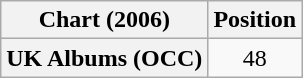<table class="wikitable plainrowheaders" style="text-align:center">
<tr>
<th scope="col">Chart (2006)</th>
<th scope="col">Position</th>
</tr>
<tr>
<th scope="row">UK Albums (OCC)</th>
<td>48</td>
</tr>
</table>
